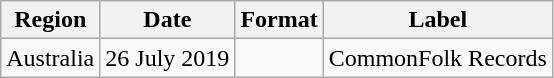<table class="wikitable plainrowheaders">
<tr>
<th scope="col">Region</th>
<th scope="col">Date</th>
<th scope="col">Format</th>
<th scope="col">Label</th>
</tr>
<tr>
<td>Australia</td>
<td>26 July 2019</td>
<td></td>
<td>CommonFolk Records</td>
</tr>
</table>
